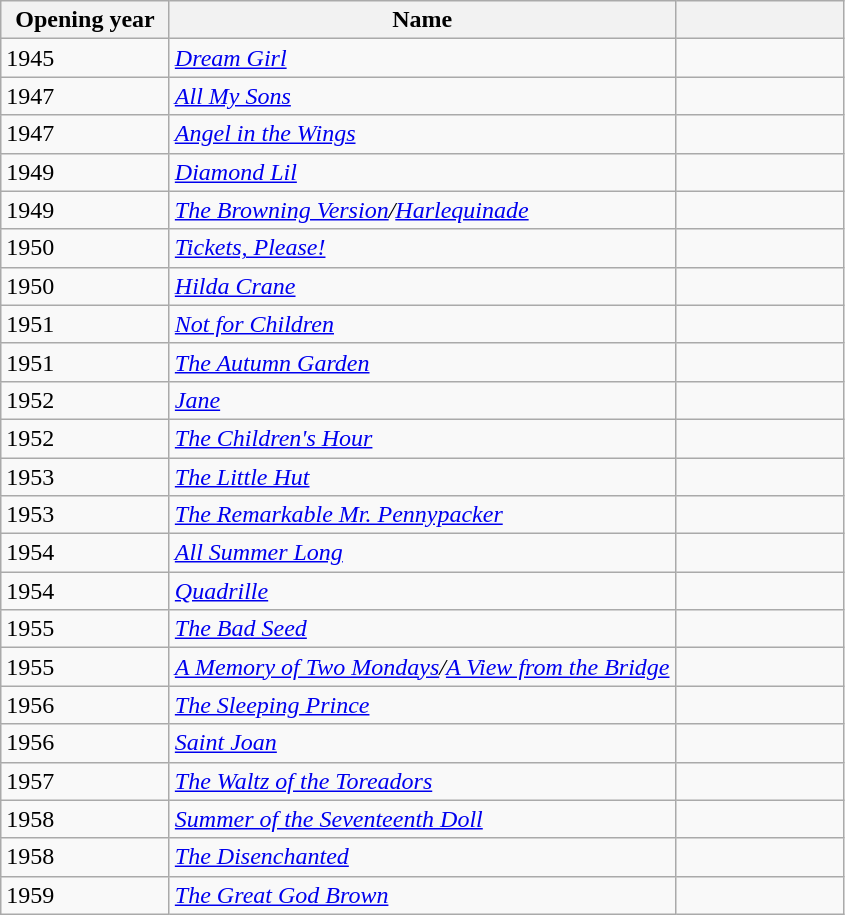<table class="wikitable sortable collapsible">
<tr>
<th width=20% scope="col">Opening year</th>
<th width=60% scope="col">Name</th>
<th width=20% scope="col"  class="unsortable"></th>
</tr>
<tr>
<td>1945</td>
<td><em><a href='#'>Dream Girl</a></em></td>
<td></td>
</tr>
<tr>
<td>1947</td>
<td><em><a href='#'>All My Sons</a></em></td>
<td></td>
</tr>
<tr>
<td>1947</td>
<td><em><a href='#'>Angel in the Wings</a></em></td>
<td></td>
</tr>
<tr>
<td>1949</td>
<td><em><a href='#'>Diamond Lil</a></em></td>
<td></td>
</tr>
<tr>
<td>1949</td>
<td><em><a href='#'>The Browning Version</a>/<a href='#'>Harlequinade</a></em></td>
<td></td>
</tr>
<tr>
<td>1950</td>
<td><em><a href='#'>Tickets, Please!</a></em></td>
<td></td>
</tr>
<tr>
<td>1950</td>
<td><em><a href='#'>Hilda Crane</a></em></td>
<td></td>
</tr>
<tr>
<td>1951</td>
<td><em><a href='#'>Not for Children</a></em></td>
<td></td>
</tr>
<tr>
<td>1951</td>
<td><em><a href='#'>The Autumn Garden</a></em></td>
<td></td>
</tr>
<tr>
<td>1952</td>
<td><em><a href='#'>Jane</a></em></td>
<td></td>
</tr>
<tr>
<td>1952</td>
<td><em><a href='#'>The Children's Hour</a></em></td>
<td></td>
</tr>
<tr>
<td>1953</td>
<td><em><a href='#'>The Little Hut</a></em></td>
<td></td>
</tr>
<tr>
<td>1953</td>
<td><em><a href='#'>The Remarkable Mr. Pennypacker</a></em></td>
<td></td>
</tr>
<tr>
<td>1954</td>
<td><em><a href='#'>All Summer Long</a></em></td>
<td></td>
</tr>
<tr>
<td>1954</td>
<td><em><a href='#'>Quadrille</a></em></td>
<td></td>
</tr>
<tr>
<td>1955</td>
<td><em><a href='#'>The Bad Seed</a></em></td>
<td></td>
</tr>
<tr>
<td>1955</td>
<td><em><a href='#'>A Memory of Two Mondays</a>/<a href='#'>A View from the Bridge</a></em></td>
<td></td>
</tr>
<tr>
<td>1956</td>
<td><em><a href='#'>The Sleeping Prince</a></em></td>
<td></td>
</tr>
<tr>
<td>1956</td>
<td><em><a href='#'>Saint Joan</a></em></td>
<td></td>
</tr>
<tr>
<td>1957</td>
<td><em><a href='#'>The Waltz of the Toreadors</a></em></td>
<td></td>
</tr>
<tr>
<td>1958</td>
<td><em><a href='#'>Summer of the Seventeenth Doll</a></em></td>
<td></td>
</tr>
<tr>
<td>1958</td>
<td><em><a href='#'>The Disenchanted</a></em></td>
<td></td>
</tr>
<tr>
<td>1959</td>
<td><em><a href='#'>The Great God Brown</a></em></td>
<td></td>
</tr>
</table>
